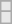<table class=wikitable>
<tr>
</tr>
<tr bgcolor= e8e8e8>
<td></td>
</tr>
<tr>
</tr>
<tr bgcolor= e8e8e8>
<td></td>
</tr>
</table>
